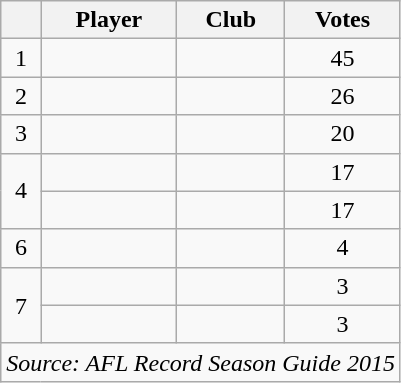<table class="wikitable sortable" style="text-align:center">
<tr>
<th></th>
<th>Player</th>
<th>Club</th>
<th>Votes</th>
</tr>
<tr>
<td>1</td>
<td></td>
<td></td>
<td>45</td>
</tr>
<tr>
<td>2</td>
<td></td>
<td></td>
<td>26</td>
</tr>
<tr>
<td>3</td>
<td></td>
<td></td>
<td>20</td>
</tr>
<tr>
<td rowspan=2>4</td>
<td></td>
<td></td>
<td>17</td>
</tr>
<tr>
<td></td>
<td></td>
<td>17</td>
</tr>
<tr>
<td>6</td>
<td></td>
<td></td>
<td>4</td>
</tr>
<tr>
<td rowspan=2>7</td>
<td></td>
<td></td>
<td>3</td>
</tr>
<tr>
<td></td>
<td></td>
<td>3</td>
</tr>
<tr class="sortbottom">
<td colspan=4><em>Source: AFL Record Season Guide 2015</em></td>
</tr>
</table>
